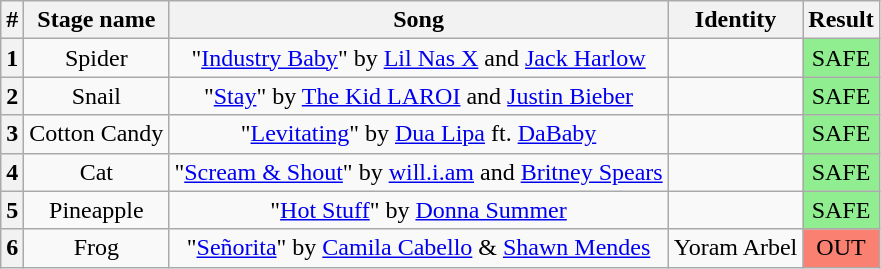<table class="wikitable plainrowheaders" style="text-align: center;">
<tr>
<th>#</th>
<th>Stage name</th>
<th>Song</th>
<th>Identity</th>
<th>Result</th>
</tr>
<tr>
<th>1</th>
<td>Spider</td>
<td>"<a href='#'>Industry Baby</a>" by <a href='#'>Lil Nas X</a> and <a href='#'>Jack Harlow</a></td>
<td></td>
<td bgcolor="lightgreen">SAFE</td>
</tr>
<tr>
<th>2</th>
<td>Snail</td>
<td>"<a href='#'>Stay</a>" by <a href='#'>The Kid LAROI</a> and <a href='#'>Justin Bieber</a></td>
<td></td>
<td bgcolor="lightgreen">SAFE</td>
</tr>
<tr>
<th>3</th>
<td>Cotton Candy</td>
<td>"<a href='#'>Levitating</a>" by <a href='#'>Dua Lipa</a> ft. <a href='#'>DaBaby</a></td>
<td></td>
<td bgcolor="lightgreen">SAFE</td>
</tr>
<tr>
<th>4</th>
<td>Cat</td>
<td>"<a href='#'>Scream & Shout</a>" by <a href='#'>will.i.am</a> and <a href='#'>Britney Spears</a></td>
<td></td>
<td bgcolor="lightgreen">SAFE</td>
</tr>
<tr>
<th>5</th>
<td>Pineapple</td>
<td>"<a href='#'>Hot Stuff</a>" by <a href='#'>Donna Summer</a></td>
<td></td>
<td bgcolor="lightgreen">SAFE</td>
</tr>
<tr>
<th>6</th>
<td>Frog</td>
<td>"<a href='#'>Señorita</a>" by <a href='#'>Camila Cabello</a> & <a href='#'>Shawn Mendes</a></td>
<td>Yoram Arbel</td>
<td bgcolor="salmon">OUT</td>
</tr>
</table>
